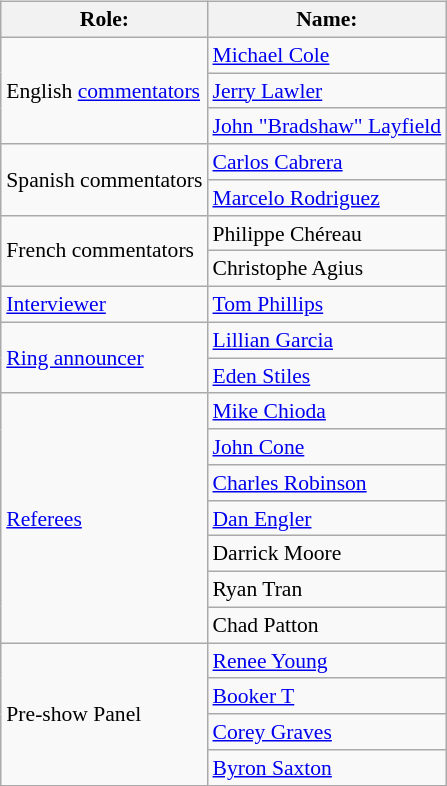<table class=wikitable style="font-size:90%; margin: 0.5em 0 0.5em 1em; float: right; clear: right;">
<tr>
<th>Role:</th>
<th>Name:</th>
</tr>
<tr>
<td rowspan=3>English <a href='#'>commentators</a></td>
<td><a href='#'>Michael Cole</a></td>
</tr>
<tr>
<td><a href='#'>Jerry Lawler</a></td>
</tr>
<tr>
<td><a href='#'>John "Bradshaw" Layfield</a></td>
</tr>
<tr>
<td rowspan=2>Spanish commentators</td>
<td><a href='#'>Carlos Cabrera</a></td>
</tr>
<tr>
<td><a href='#'>Marcelo Rodriguez</a></td>
</tr>
<tr>
<td rowspan="2">French commentators</td>
<td>Philippe Chéreau</td>
</tr>
<tr>
<td>Christophe Agius</td>
</tr>
<tr>
<td><a href='#'>Interviewer</a></td>
<td><a href='#'>Tom Phillips</a></td>
</tr>
<tr>
<td rowspan=2><a href='#'>Ring announcer</a></td>
<td><a href='#'>Lillian Garcia</a></td>
</tr>
<tr>
<td><a href='#'>Eden Stiles</a></td>
</tr>
<tr>
<td rowspan=7><a href='#'>Referees</a></td>
<td><a href='#'>Mike Chioda</a></td>
</tr>
<tr>
<td><a href='#'>John Cone</a></td>
</tr>
<tr>
<td><a href='#'>Charles Robinson</a></td>
</tr>
<tr>
<td><a href='#'>Dan Engler</a></td>
</tr>
<tr>
<td>Darrick Moore</td>
</tr>
<tr>
<td>Ryan Tran</td>
</tr>
<tr>
<td>Chad Patton</td>
</tr>
<tr>
<td rowspan=4>Pre-show Panel</td>
<td><a href='#'>Renee Young</a></td>
</tr>
<tr>
<td><a href='#'>Booker T</a></td>
</tr>
<tr>
<td><a href='#'>Corey Graves</a></td>
</tr>
<tr>
<td><a href='#'>Byron Saxton</a></td>
</tr>
</table>
